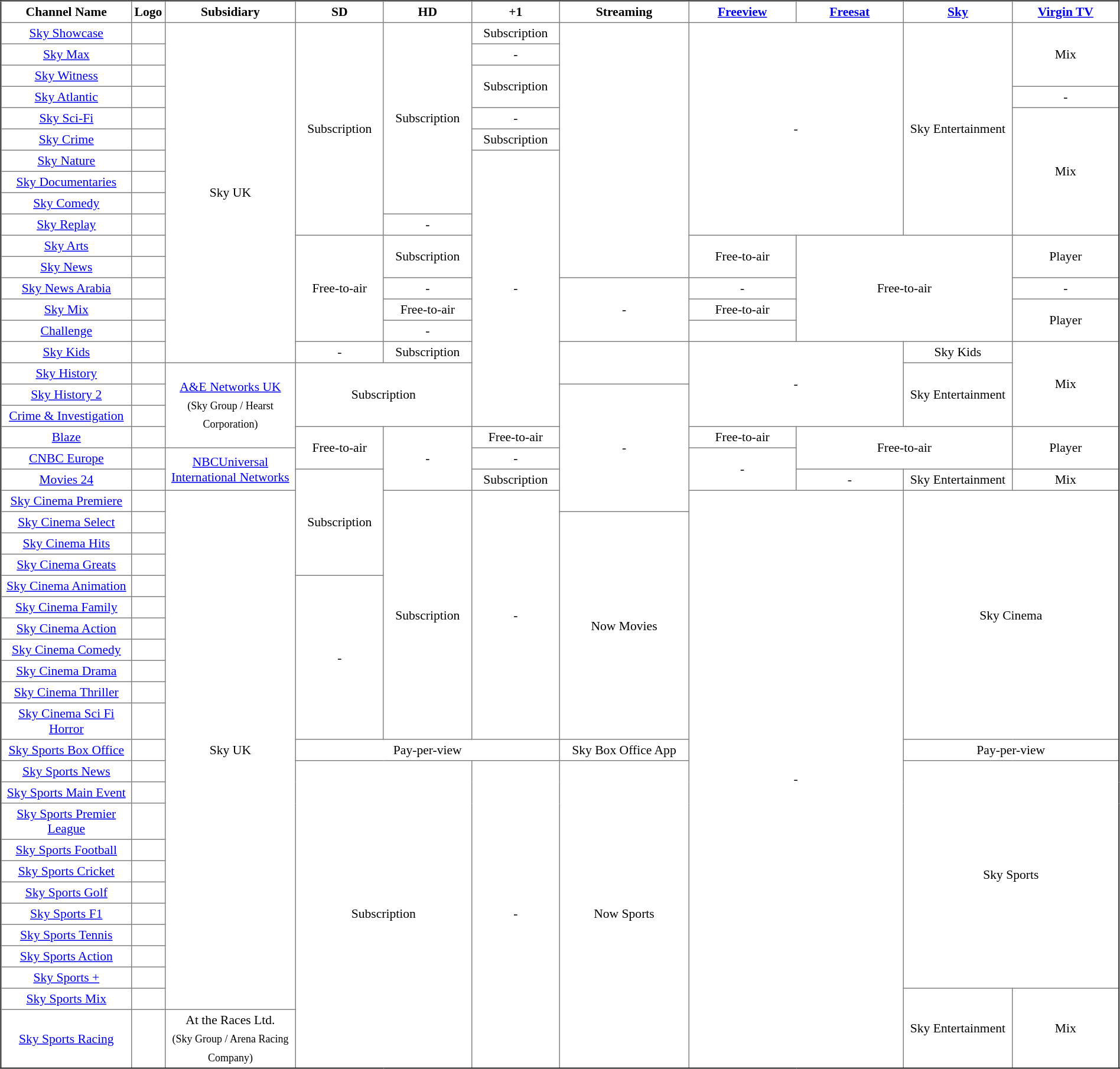<table class="toccolours" border="2" cellpadding="3" style="border-collapse:collapse; font-size:90%; text-align:center; width:100%;">
<tr>
<th style="width:12%;">Channel Name</th>
<th>Logo</th>
<th style="width:12%;">Subsidiary</th>
<th style="width:8%;">SD</th>
<th style="width:8%;">HD</th>
<th style="width:8%;">+1</th>
<th style="width:12%;">Streaming</th>
<th style="width:10%;"><a href='#'>Freeview</a></th>
<th style="width:10%;"><a href='#'>Freesat</a></th>
<th style="width:10%;"><a href='#'>Sky</a></th>
<th style="width:10%;"><a href='#'>Virgin TV</a></th>
</tr>
<tr>
<td><a href='#'>Sky Showcase</a></td>
<td></td>
<td rowspan="16">Sky UK</td>
<td rowspan="10">Subscription</td>
<td rowspan="9">Subscription</td>
<td>Subscription</td>
<td rowspan="12"></td>
<td colspan="2" rowspan="10">-</td>
<td rowspan="10">Sky Entertainment</td>
<td rowspan="3">Mix</td>
</tr>
<tr>
<td><a href='#'>Sky Max</a></td>
<td></td>
<td>-</td>
</tr>
<tr>
<td><a href='#'>Sky Witness</a></td>
<td></td>
<td rowspan="2">Subscription</td>
</tr>
<tr>
<td><a href='#'>Sky Atlantic</a></td>
<td></td>
<td>-</td>
</tr>
<tr>
<td><a href='#'>Sky Sci-Fi</a></td>
<td></td>
<td>-</td>
<td rowspan="6">Mix</td>
</tr>
<tr>
<td><a href='#'>Sky Crime</a></td>
<td></td>
<td>Subscription</td>
</tr>
<tr>
<td><a href='#'>Sky Nature</a></td>
<td></td>
<td rowspan="13">-</td>
</tr>
<tr>
<td><a href='#'>Sky Documentaries</a></td>
<td></td>
</tr>
<tr>
<td><a href='#'>Sky Comedy</a></td>
<td></td>
</tr>
<tr>
<td><a href='#'>Sky Replay</a></td>
<td></td>
<td>-</td>
</tr>
<tr>
<td><a href='#'>Sky Arts</a></td>
<td></td>
<td rowspan="5">Free-to-air</td>
<td rowspan="2">Subscription</td>
<td rowspan="2">Free-to-air</td>
<td colspan="2" rowspan="5">Free-to-air</td>
<td rowspan="2">Player</td>
</tr>
<tr>
<td><a href='#'>Sky News</a></td>
<td></td>
</tr>
<tr>
<td><a href='#'>Sky News Arabia</a></td>
<td></td>
<td>-</td>
<td rowspan="3">-</td>
<td>-</td>
<td>-</td>
</tr>
<tr>
<td><a href='#'>Sky Mix</a></td>
<td></td>
<td>Free-to-air</td>
<td>Free-to-air</td>
<td rowspan="2">Player</td>
</tr>
<tr>
<td><a href='#'>Challenge</a></td>
<td></td>
<td>-</td>
</tr>
<tr>
<td><a href='#'>Sky Kids</a></td>
<td></td>
<td>-</td>
<td>Subscription</td>
<td rowspan="2"></td>
<td colspan="2" rowspan="4">-</td>
<td>Sky Kids</td>
<td rowspan="4">Mix</td>
</tr>
<tr>
<td><a href='#'>Sky History</a></td>
<td></td>
<td rowspan="4"><a href='#'>A&E Networks UK</a><br><sub>(Sky Group / Hearst Corporation)</sub></td>
<td colspan="2" rowspan="3">Subscription</td>
<td rowspan="3">Sky Entertainment</td>
</tr>
<tr>
<td><a href='#'>Sky History 2</a></td>
<td></td>
<td rowspan="6">-</td>
</tr>
<tr>
<td><a href='#'>Crime & Investigation</a></td>
<td></td>
</tr>
<tr>
<td><a href='#'>Blaze</a></td>
<td></td>
<td rowspan="2">Free-to-air</td>
<td rowspan="3">-</td>
<td>Free-to-air</td>
<td>Free-to-air</td>
<td colspan="2" rowspan="2">Free-to-air</td>
<td rowspan="2">Player</td>
</tr>
<tr>
<td><a href='#'>CNBC Europe</a></td>
<td></td>
<td rowspan="2"><a href='#'>NBCUniversal International Networks</a></td>
<td>-</td>
<td rowspan="2">-</td>
</tr>
<tr>
<td><a href='#'>Movies 24</a></td>
<td></td>
<td rowspan="5">Subscription</td>
<td>Subscription</td>
<td>-</td>
<td>Sky Entertainment</td>
<td>Mix</td>
</tr>
<tr>
<td><a href='#'>Sky Cinema Premiere</a></td>
<td></td>
<td rowspan="23">Sky UK</td>
<td rowspan="11">Subscription</td>
<td rowspan="11">-</td>
<td colspan='2' rowspan="24">-</td>
<td colspan="3" rowspan="11">Sky Cinema</td>
</tr>
<tr>
<td><a href='#'>Sky Cinema Select</a></td>
<td></td>
<td rowspan="10">Now Movies</td>
</tr>
<tr>
<td><a href='#'>Sky Cinema Hits</a></td>
<td></td>
</tr>
<tr>
<td><a href='#'>Sky Cinema Greats</a></td>
<td></td>
</tr>
<tr>
<td><a href='#'>Sky Cinema Animation</a></td>
<td></td>
<td rowspan="7">-</td>
</tr>
<tr>
<td><a href='#'>Sky Cinema Family</a></td>
<td></td>
</tr>
<tr>
<td><a href='#'>Sky Cinema Action</a></td>
<td></td>
</tr>
<tr>
<td><a href='#'>Sky Cinema Comedy</a></td>
<td></td>
</tr>
<tr>
<td><a href='#'>Sky Cinema Drama</a></td>
<td></td>
</tr>
<tr>
<td><a href='#'>Sky Cinema Thriller</a></td>
<td></td>
</tr>
<tr>
<td><a href='#'>Sky Cinema Sci Fi Horror</a></td>
<td></td>
</tr>
<tr>
<td><a href='#'>Sky Sports Box Office</a></td>
<td></td>
<td colspan="3">Pay-per-view</td>
<td>Sky Box Office App</td>
<td colspan="2">Pay-per-view</td>
</tr>
<tr>
<td><a href='#'>Sky Sports News</a></td>
<td></td>
<td colspan="2" rowspan="12">Subscription</td>
<td rowspan="12">-</td>
<td rowspan="12">Now Sports</td>
<td colspan="2" rowspan="10">Sky Sports</td>
</tr>
<tr>
<td><a href='#'>Sky Sports Main Event</a></td>
<td></td>
</tr>
<tr>
<td><a href='#'>Sky Sports Premier League</a></td>
<td></td>
</tr>
<tr>
<td><a href='#'>Sky Sports Football</a></td>
<td></td>
</tr>
<tr>
<td><a href='#'>Sky Sports Cricket</a></td>
<td></td>
</tr>
<tr>
<td><a href='#'>Sky Sports Golf</a></td>
<td></td>
</tr>
<tr>
<td><a href='#'>Sky Sports F1</a></td>
<td></td>
</tr>
<tr>
<td><a href='#'>Sky Sports Tennis</a></td>
<td></td>
</tr>
<tr>
<td><a href='#'>Sky Sports Action</a></td>
<td></td>
</tr>
<tr>
<td><a href='#'>Sky Sports +</a></td>
<td></td>
</tr>
<tr>
<td><a href='#'>Sky Sports Mix</a></td>
<td></td>
<td rowspan="2">Sky Entertainment</td>
<td rowspan="2">Mix</td>
</tr>
<tr>
<td><a href='#'>Sky Sports Racing</a></td>
<td></td>
<td>At the Races Ltd.<br><sub>(Sky Group / Arena Racing Company)</sub></td>
</tr>
</table>
